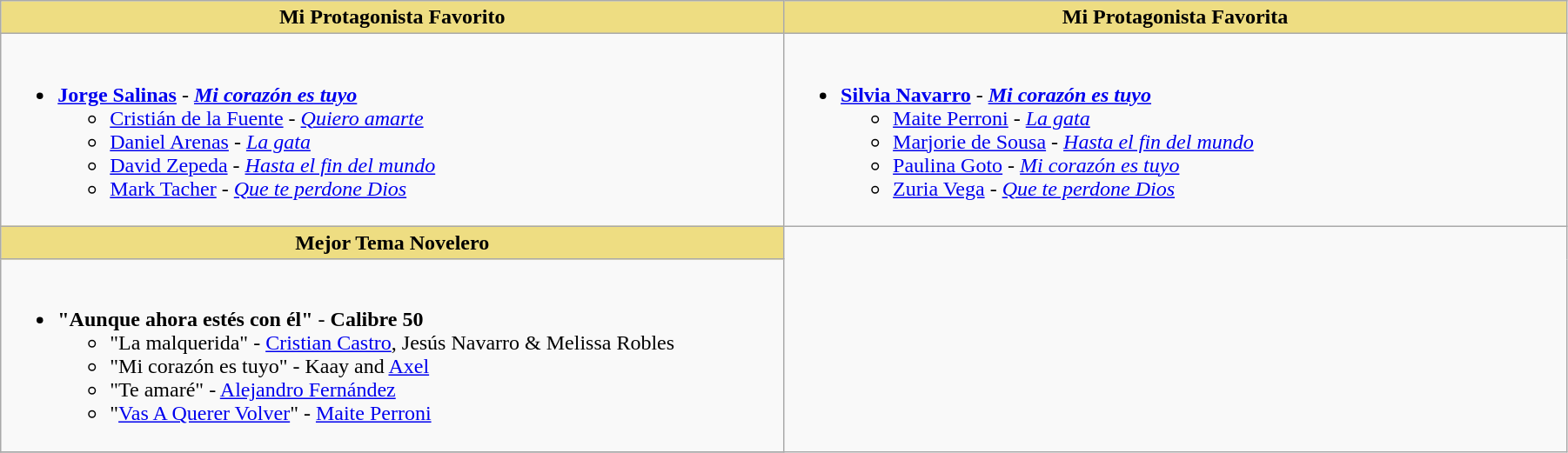<table class=wikitable width="95%">
<tr>
<th style="background:#EEDD82;" ! width="50%">Mi Protagonista Favorito</th>
<th style="background:#EEDD82;" ! width="50%">Mi Protagonista Favorita</th>
</tr>
<tr>
<td valign="top"><br><ul><li><strong><a href='#'>Jorge Salinas</a></strong> - <strong><em><a href='#'>Mi corazón es tuyo</a></em></strong><ul><li><a href='#'>Cristián de la Fuente</a> - <em><a href='#'>Quiero amarte</a></em></li><li><a href='#'>Daniel Arenas</a> - <em><a href='#'>La gata</a></em></li><li><a href='#'>David Zepeda</a> - <em><a href='#'>Hasta el fin del mundo</a></em></li><li><a href='#'>Mark Tacher</a> - <em><a href='#'>Que te perdone Dios</a></em></li></ul></li></ul></td>
<td valign="top"><br><ul><li><strong><a href='#'>Silvia Navarro</a></strong> - <strong><em><a href='#'>Mi corazón es tuyo</a></em></strong><ul><li><a href='#'>Maite Perroni</a> - <em><a href='#'>La gata</a></em></li><li><a href='#'>Marjorie de Sousa</a> - <em><a href='#'>Hasta el fin del mundo</a></em></li><li><a href='#'>Paulina Goto</a> - <em><a href='#'>Mi corazón es tuyo</a></em></li><li><a href='#'>Zuria Vega</a> - <em><a href='#'>Que te perdone Dios</a></em></li></ul></li></ul></td>
</tr>
<tr>
<th style="background:#EEDD82;" ! width="50%">Mejor Tema Novelero</th>
</tr>
<tr>
<td valign="top"><br><ul><li><strong>"Aunque ahora estés con él"</strong> - <strong>Calibre 50</strong><ul><li>"La malquerida" - <a href='#'>Cristian Castro</a>, Jesús Navarro & Melissa Robles</li><li>"Mi corazón es tuyo" - Kaay and <a href='#'>Axel</a></li><li>"Te amaré" - <a href='#'>Alejandro Fernández</a></li><li>"<a href='#'>Vas A Querer Volver</a>" - <a href='#'>Maite Perroni</a></li></ul></li></ul></td>
</tr>
<tr>
</tr>
</table>
